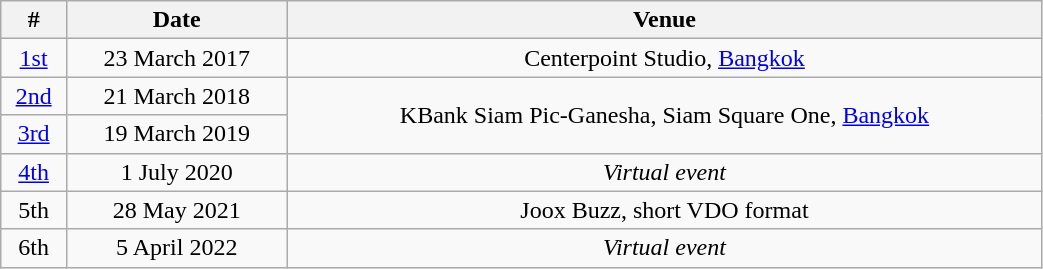<table class="wikitable" style="width:55%;">
<tr>
<th>#</th>
<th>Date</th>
<th>Venue</th>
</tr>
<tr>
<td style="text-align:center;"><a href='#'>1st</a></td>
<td style="text-align:center;">23 March 2017</td>
<td style="text-align:center;">Centerpoint Studio, <a href='#'>Bangkok</a></td>
</tr>
<tr>
<td style="text-align:center;"><a href='#'>2nd</a></td>
<td style="text-align:center;">21 March 2018</td>
<td style="text-align:center;" rowspan="2">KBank Siam Pic-Ganesha, Siam Square One, <a href='#'>Bangkok</a></td>
</tr>
<tr>
<td style="text-align:center;"><a href='#'>3rd</a></td>
<td style="text-align:center;">19 March 2019</td>
</tr>
<tr>
<td style="text-align:center;"><a href='#'>4th</a></td>
<td style="text-align:center;">1 July 2020</td>
<td style="text-align:center;"><em>Virtual event</em></td>
</tr>
<tr>
<td style="text-align:center;">5th</td>
<td style="text-align:center;">28 May 2021</td>
<td style="text-align:center;">Joox Buzz, short VDO format</td>
</tr>
<tr>
<td style="text-align:center;">6th</td>
<td style="text-align:center;">5 April 2022</td>
<td style="text-align:center;"><em>Virtual event</em></td>
</tr>
</table>
